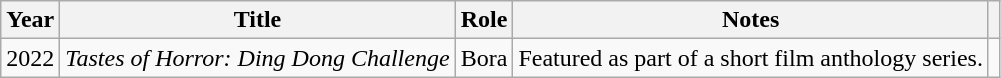<table class="wikitable plainrowheaders">
<tr>
<th>Year</th>
<th>Title</th>
<th>Role</th>
<th>Notes</th>
<th></th>
</tr>
<tr>
<td>2022</td>
<td><em>Tastes of Horror: Ding Dong Challenge</em></td>
<td>Bora</td>
<td>Featured as part of a short film anthology series.</td>
<td></td>
</tr>
</table>
